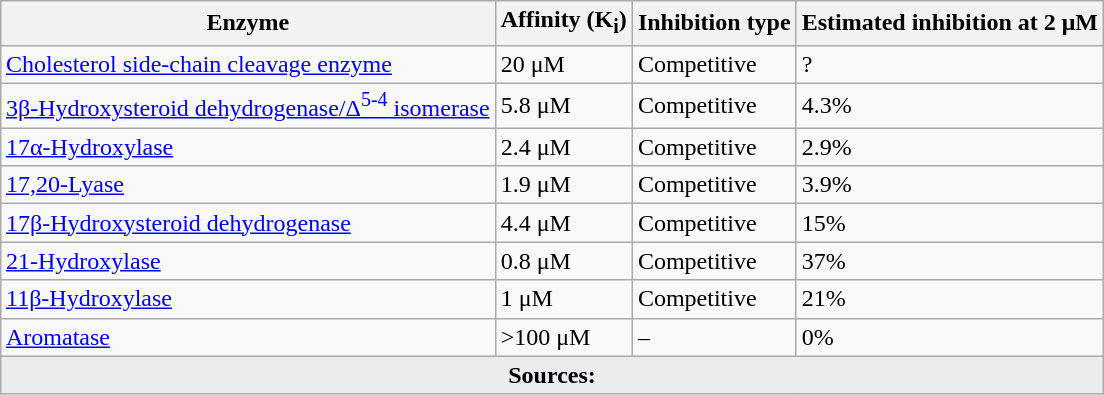<table class="wikitable mw-collapsible mw-collapsed" style="text-align:left; margin-left:auto; margin-right:auto; border:none;">
<tr>
<th>Enzyme</th>
<th>Affinity (K<sub>i</sub>)</th>
<th>Inhibition type</th>
<th>Estimated inhibition at 2 μM</th>
</tr>
<tr>
<td><a href='#'>Cholesterol side-chain cleavage enzyme</a></td>
<td>20 μM</td>
<td>Competitive</td>
<td>?</td>
</tr>
<tr>
<td><a href='#'>3β-Hydroxysteroid dehydrogenase/Δ<sup>5-4</sup> isomerase</a></td>
<td>5.8 μM</td>
<td>Competitive</td>
<td>4.3%</td>
</tr>
<tr>
<td><a href='#'>17α-Hydroxylase</a></td>
<td>2.4 μM</td>
<td>Competitive</td>
<td>2.9%</td>
</tr>
<tr>
<td><a href='#'>17,20-Lyase</a></td>
<td>1.9 μM</td>
<td>Competitive</td>
<td>3.9%</td>
</tr>
<tr>
<td><a href='#'>17β-Hydroxysteroid dehydrogenase</a></td>
<td>4.4 μM</td>
<td>Competitive</td>
<td>15%</td>
</tr>
<tr>
<td><a href='#'>21-Hydroxylase</a></td>
<td>0.8 μM</td>
<td>Competitive</td>
<td>37%</td>
</tr>
<tr>
<td><a href='#'>11β-Hydroxylase</a></td>
<td>1 μM</td>
<td>Competitive</td>
<td>21%</td>
</tr>
<tr>
<td><a href='#'>Aromatase</a></td>
<td>>100 μM</td>
<td>–</td>
<td>0%</td>
</tr>
<tr class="sortbottom">
<td colspan="4" style="width: 1px; background-color:#eaecf0; text-align: center;"><strong>Sources:</strong> </td>
</tr>
</table>
